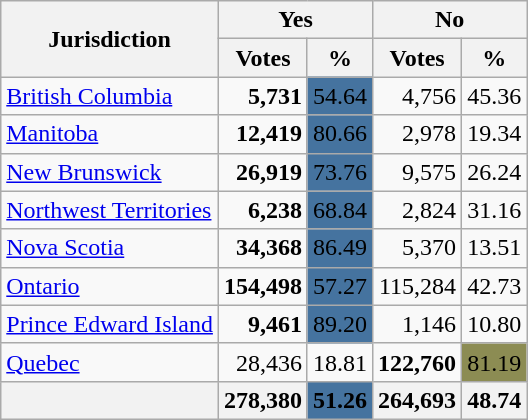<table class=wikitable style=text-align:right>
<tr>
<th rowspan="2">Jurisdiction</th>
<th colspan="2"> Yes</th>
<th colspan="2">No</th>
</tr>
<tr>
<th>Votes</th>
<th>%</th>
<th>Votes</th>
<th>%</th>
</tr>
<tr>
<td align=left><a href='#'>British Columbia</a></td>
<td><strong>5,731</strong></td>
<td style="background:rgb(69, 115, 159); width:30px;"><span>54.64</span></td>
<td>4,756</td>
<td>45.36</td>
</tr>
<tr>
<td align=left><a href='#'>Manitoba</a></td>
<td><strong>12,419</strong></td>
<td style="background:rgb(69, 115, 159); width:30px;"><span>80.66</span></td>
<td>2,978</td>
<td>19.34</td>
</tr>
<tr>
<td align=left><a href='#'>New Brunswick</a></td>
<td><strong>26,919</strong></td>
<td style="background:rgb(69, 115, 159); width:30px;"><span>73.76</span></td>
<td>9,575</td>
<td>26.24</td>
</tr>
<tr>
<td align=left><a href='#'>Northwest Territories</a></td>
<td><strong>6,238</strong></td>
<td style="background:rgb(69, 115, 159); width:30px;"><span>68.84</span></td>
<td>2,824</td>
<td>31.16</td>
</tr>
<tr>
<td align=left><a href='#'>Nova Scotia</a></td>
<td><strong>34,368</strong></td>
<td style="background:rgb(69, 115, 159); width:30px;"><span>86.49</span></td>
<td>5,370</td>
<td>13.51</td>
</tr>
<tr>
<td align=left><a href='#'>Ontario</a></td>
<td><strong>154,498</strong></td>
<td style="background:rgb(69, 115, 159); width:30px;"><span>57.27</span></td>
<td>115,284</td>
<td>42.73</td>
</tr>
<tr>
<td align=left><a href='#'>Prince Edward Island</a></td>
<td><strong>9,461</strong></td>
<td style="background:rgb(69, 115, 159); width:30px;"><span>89.20</span></td>
<td>1,146</td>
<td>10.80</td>
</tr>
<tr>
<td align=left><a href='#'>Quebec</a></td>
<td>28,436</td>
<td>18.81</td>
<td><strong>122,760</strong></td>
<td style="background:rgb(140, 140, 83); width:30px;"><span>81.19</span></td>
</tr>
<tr>
<th align=left></th>
<th>278,380</th>
<th style="background:rgb(69, 115, 159); width:30px;"><span>51.26</span></th>
<th><strong>264,693</strong></th>
<th><strong>48.74</strong></th>
</tr>
</table>
